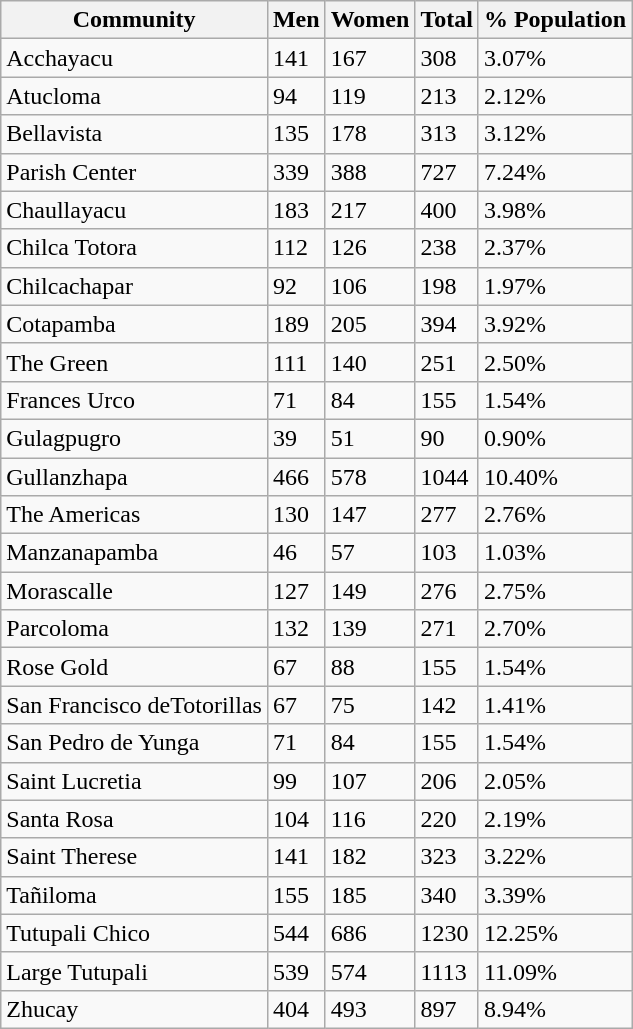<table class="wikitable">
<tr>
<th>Community</th>
<th>Men</th>
<th>Women</th>
<th>Total</th>
<th>% Population</th>
</tr>
<tr>
<td>Acchayacu</td>
<td>141</td>
<td>167</td>
<td>308</td>
<td>3.07%</td>
</tr>
<tr>
<td>Atucloma</td>
<td>94</td>
<td>119</td>
<td>213</td>
<td>2.12%</td>
</tr>
<tr>
<td>Bellavista</td>
<td>135</td>
<td>178</td>
<td>313</td>
<td>3.12%</td>
</tr>
<tr>
<td>Parish Center</td>
<td>339</td>
<td>388</td>
<td>727</td>
<td>7.24%</td>
</tr>
<tr>
<td>Chaullayacu</td>
<td>183</td>
<td>217</td>
<td>400</td>
<td>3.98%</td>
</tr>
<tr>
<td>Chilca Totora</td>
<td>112</td>
<td>126</td>
<td>238</td>
<td>2.37%</td>
</tr>
<tr>
<td>Chilcachapar</td>
<td>92</td>
<td>106</td>
<td>198</td>
<td>1.97%</td>
</tr>
<tr>
<td>Cotapamba</td>
<td>189</td>
<td>205</td>
<td>394</td>
<td>3.92%</td>
</tr>
<tr>
<td>The Green</td>
<td>111</td>
<td>140</td>
<td>251</td>
<td>2.50%</td>
</tr>
<tr>
<td>Frances Urco</td>
<td>71</td>
<td>84</td>
<td>155</td>
<td>1.54%</td>
</tr>
<tr>
<td>Gulagpugro</td>
<td>39</td>
<td>51</td>
<td>90</td>
<td>0.90%</td>
</tr>
<tr>
<td>Gullanzhapa</td>
<td>466</td>
<td>578</td>
<td>1044</td>
<td>10.40%</td>
</tr>
<tr>
<td>The Americas</td>
<td>130</td>
<td>147</td>
<td>277</td>
<td>2.76%</td>
</tr>
<tr>
<td>Manzanapamba</td>
<td>46</td>
<td>57</td>
<td>103</td>
<td>1.03%</td>
</tr>
<tr>
<td>Morascalle</td>
<td>127</td>
<td>149</td>
<td>276</td>
<td>2.75%</td>
</tr>
<tr>
<td>Parcoloma</td>
<td>132</td>
<td>139</td>
<td>271</td>
<td>2.70%</td>
</tr>
<tr>
<td>Rose Gold</td>
<td>67</td>
<td>88</td>
<td>155</td>
<td>1.54%</td>
</tr>
<tr>
<td>San Francisco deTotorillas</td>
<td>67</td>
<td>75</td>
<td>142</td>
<td>1.41%</td>
</tr>
<tr>
<td>San Pedro de Yunga</td>
<td>71</td>
<td>84</td>
<td>155</td>
<td>1.54%</td>
</tr>
<tr>
<td>Saint Lucretia</td>
<td>99</td>
<td>107</td>
<td>206</td>
<td>2.05%</td>
</tr>
<tr>
<td>Santa Rosa</td>
<td>104</td>
<td>116</td>
<td>220</td>
<td>2.19%</td>
</tr>
<tr>
<td>Saint Therese</td>
<td>141</td>
<td>182</td>
<td>323</td>
<td>3.22%</td>
</tr>
<tr>
<td>Tañiloma</td>
<td>155</td>
<td>185</td>
<td>340</td>
<td>3.39%</td>
</tr>
<tr>
<td>Tutupali Chico</td>
<td>544</td>
<td>686</td>
<td>1230</td>
<td>12.25%</td>
</tr>
<tr>
<td>Large Tutupali</td>
<td>539</td>
<td>574</td>
<td>1113</td>
<td>11.09%</td>
</tr>
<tr>
<td>Zhucay</td>
<td>404</td>
<td>493</td>
<td>897</td>
<td>8.94%</td>
</tr>
</table>
